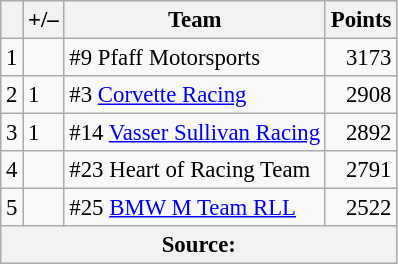<table class="wikitable" style="font-size: 95%;">
<tr>
<th scope="col"></th>
<th scope="col">+/–</th>
<th scope="col">Team</th>
<th scope="col">Points</th>
</tr>
<tr>
<td align=center>1</td>
<td align="left"></td>
<td> #9 Pfaff Motorsports</td>
<td align=right>3173</td>
</tr>
<tr>
<td align=center>2</td>
<td align="left"> 1</td>
<td> #3 <a href='#'>Corvette Racing</a></td>
<td align=right>2908</td>
</tr>
<tr>
<td align=center>3</td>
<td align="left"> 1</td>
<td> #14 <a href='#'>Vasser Sullivan Racing</a></td>
<td align=right>2892</td>
</tr>
<tr>
<td align=center>4</td>
<td align="left"></td>
<td> #23 Heart of Racing Team</td>
<td align=right>2791</td>
</tr>
<tr>
<td align=center>5</td>
<td align="left"></td>
<td> #25 <a href='#'>BMW M Team RLL</a></td>
<td align=right>2522</td>
</tr>
<tr>
<th colspan=5>Source:</th>
</tr>
</table>
